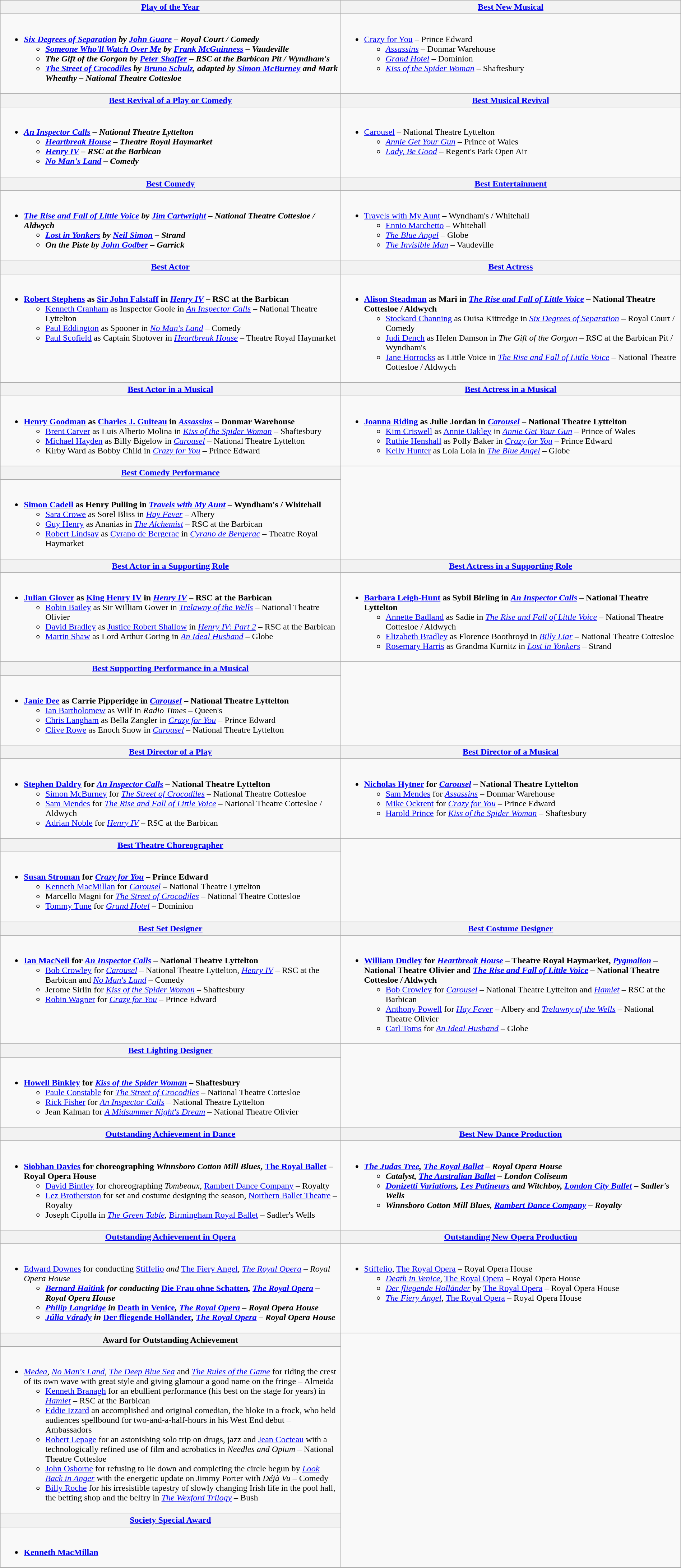<table class=wikitable width="100%">
<tr>
<th width="50%"><a href='#'>Play of the Year</a></th>
<th width="50%"><a href='#'>Best New Musical</a></th>
</tr>
<tr>
<td valign="top"><br><ul><li><strong><em><a href='#'>Six Degrees of Separation</a><em> by <a href='#'>John Guare</a> – Royal Court / Comedy<strong><ul><li></em><a href='#'>Someone Who'll Watch Over Me</a><em> by <a href='#'>Frank McGuinness</a> – Vaudeville</li><li></em>The Gift of the Gorgon<em> by <a href='#'>Peter Shaffer</a> – RSC at the Barbican Pit / Wyndham's</li><li></em><a href='#'>The Street of Crocodiles</a><em> by <a href='#'>Bruno Schulz</a>, adapted by <a href='#'>Simon McBurney</a> and Mark Wheathy – National Theatre Cottesloe</li></ul></li></ul></td>
<td valign="top"><br><ul><li></em></strong><a href='#'>Crazy for You</a></em> – Prince Edward</strong><ul><li><em><a href='#'>Assassins</a></em> – Donmar Warehouse</li><li><em><a href='#'>Grand Hotel</a></em> – Dominion</li><li><em><a href='#'>Kiss of the Spider Woman</a></em> – Shaftesbury</li></ul></li></ul></td>
</tr>
<tr>
<th style="width="50%"><a href='#'>Best Revival of a Play or Comedy</a></th>
<th style="width="50%"><a href='#'>Best Musical Revival</a></th>
</tr>
<tr>
<td valign="top"><br><ul><li><strong><em><a href='#'>An Inspector Calls</a><em> – National Theatre Lyttelton<strong><ul><li></em><a href='#'>Heartbreak House</a><em> – Theatre Royal Haymarket</li><li></em><a href='#'>Henry IV</a><em> – RSC at the Barbican</li><li></em><a href='#'>No Man's Land</a><em> – Comedy</li></ul></li></ul></td>
<td valign="top"><br><ul><li></em></strong><a href='#'>Carousel</a></em> – National Theatre Lyttelton</strong><ul><li><em><a href='#'>Annie Get Your Gun</a></em> – Prince of Wales</li><li><em><a href='#'>Lady, Be Good</a></em> – Regent's Park Open Air</li></ul></li></ul></td>
</tr>
<tr>
<th style="width="50%"><a href='#'>Best Comedy</a></th>
<th style="width="50%"><a href='#'>Best Entertainment</a></th>
</tr>
<tr>
<td valign="top"><br><ul><li><strong><em><a href='#'>The Rise and Fall of Little Voice</a><em> by <a href='#'>Jim Cartwright</a> – National Theatre Cottesloe / Aldwych<strong><ul><li></em><a href='#'>Lost in Yonkers</a><em> by <a href='#'>Neil Simon</a> – Strand</li><li></em>On the Piste<em> by <a href='#'>John Godber</a> – Garrick</li></ul></li></ul></td>
<td valign="top"><br><ul><li></em></strong><a href='#'>Travels with My Aunt</a></em> – Wyndham's / Whitehall</strong><ul><li><a href='#'>Ennio Marchetto</a> – Whitehall</li><li><em><a href='#'>The Blue Angel</a></em> – Globe</li><li><em><a href='#'>The Invisible Man</a></em> – Vaudeville</li></ul></li></ul></td>
</tr>
<tr>
<th style="width="50%"><a href='#'>Best Actor</a></th>
<th style="width="50%"><a href='#'>Best Actress</a></th>
</tr>
<tr>
<td valign="top"><br><ul><li><strong><a href='#'>Robert Stephens</a> as <a href='#'>Sir John Falstaff</a> in <em><a href='#'>Henry IV</a></em> – RSC at the Barbican</strong><ul><li><a href='#'>Kenneth Cranham</a> as Inspector Goole in <em><a href='#'>An Inspector Calls</a></em> – National Theatre Lyttelton</li><li><a href='#'>Paul Eddington</a> as Spooner in <em><a href='#'>No Man's Land</a></em> – Comedy</li><li><a href='#'>Paul Scofield</a> as Captain Shotover in <em><a href='#'>Heartbreak House</a></em> – Theatre Royal Haymarket</li></ul></li></ul></td>
<td valign="top"><br><ul><li><strong><a href='#'>Alison Steadman</a> as Mari in <em><a href='#'>The Rise and Fall of Little Voice</a></em> – National Theatre Cottesloe / Aldwych</strong><ul><li><a href='#'>Stockard Channing</a> as Ouisa Kittredge in <em><a href='#'>Six Degrees of Separation</a></em> – Royal Court / Comedy</li><li><a href='#'>Judi Dench</a> as Helen Damson in <em>The Gift of the Gorgon</em> – RSC at the Barbican Pit / Wyndham's</li><li><a href='#'>Jane Horrocks</a> as Little Voice in <em><a href='#'>The Rise and Fall of Little Voice</a></em> – National Theatre Cottesloe / Aldwych</li></ul></li></ul></td>
</tr>
<tr>
<th style="width="50%"><a href='#'>Best Actor in a Musical</a></th>
<th style="width="50%"><a href='#'>Best Actress in a Musical</a></th>
</tr>
<tr>
<td valign="top"><br><ul><li><strong><a href='#'>Henry Goodman</a> as <a href='#'>Charles J. Guiteau</a> in <em><a href='#'>Assassins</a></em> – Donmar Warehouse</strong><ul><li><a href='#'>Brent Carver</a> as Luis Alberto Molina in <em><a href='#'>Kiss of the Spider Woman</a></em> – Shaftesbury</li><li><a href='#'>Michael Hayden</a> as Billy Bigelow in <em><a href='#'>Carousel</a></em> – National Theatre Lyttelton</li><li>Kirby Ward as Bobby Child in <em><a href='#'>Crazy for You</a></em> – Prince Edward</li></ul></li></ul></td>
<td valign="top"><br><ul><li><strong><a href='#'>Joanna Riding</a> as Julie Jordan in <em><a href='#'>Carousel</a></em> – National Theatre Lyttelton</strong><ul><li><a href='#'>Kim Criswell</a> as <a href='#'>Annie Oakley</a> in <em><a href='#'>Annie Get Your Gun</a></em> – Prince of Wales</li><li><a href='#'>Ruthie Henshall</a> as Polly Baker in <em><a href='#'>Crazy for You</a></em> – Prince Edward</li><li><a href='#'>Kelly Hunter</a> as Lola Lola in <em><a href='#'>The Blue Angel</a></em> – Globe</li></ul></li></ul></td>
</tr>
<tr>
<th colspan=1><a href='#'>Best Comedy Performance</a></th>
</tr>
<tr>
<td><br><ul><li><strong><a href='#'>Simon Cadell</a> as Henry Pulling in <em><a href='#'>Travels with My Aunt</a></em> – Wyndham's / Whitehall</strong><ul><li><a href='#'>Sara Crowe</a> as Sorel Bliss in <em><a href='#'>Hay Fever</a></em> – Albery</li><li><a href='#'>Guy Henry</a> as Ananias in <em><a href='#'>The Alchemist</a></em> – RSC at the Barbican</li><li><a href='#'>Robert Lindsay</a> as <a href='#'>Cyrano de Bergerac</a> in <em><a href='#'>Cyrano de Bergerac</a></em> – Theatre Royal Haymarket</li></ul></li></ul></td>
</tr>
<tr>
<th style="width="50%"><a href='#'>Best Actor in a Supporting Role</a></th>
<th style="width="50%"><a href='#'>Best Actress in a Supporting Role</a></th>
</tr>
<tr>
<td valign="top"><br><ul><li><strong><a href='#'>Julian Glover</a> as <a href='#'>King Henry IV</a> in <em><a href='#'>Henry IV</a></em> – RSC at the Barbican</strong><ul><li><a href='#'>Robin Bailey</a> as Sir William Gower in <em><a href='#'>Trelawny of the Wells</a></em> – National Theatre Olivier</li><li><a href='#'>David Bradley</a> as <a href='#'>Justice Robert Shallow</a> in <em><a href='#'>Henry IV: Part 2</a></em> – RSC at the Barbican</li><li><a href='#'>Martin Shaw</a> as Lord Arthur Goring in <em><a href='#'>An Ideal Husband</a></em> – Globe</li></ul></li></ul></td>
<td valign="top"><br><ul><li><strong><a href='#'>Barbara Leigh-Hunt</a> as Sybil Birling in <em><a href='#'>An Inspector Calls</a></em> – National Theatre Lyttelton</strong><ul><li><a href='#'>Annette Badland</a> as Sadie in <em><a href='#'>The Rise and Fall of Little Voice</a></em> – National Theatre Cottesloe / Aldwych</li><li><a href='#'>Elizabeth Bradley</a> as Florence Boothroyd in <em><a href='#'>Billy Liar</a></em> – National Theatre Cottesloe</li><li><a href='#'>Rosemary Harris</a> as Grandma Kurnitz in <em><a href='#'>Lost in Yonkers</a></em> – Strand</li></ul></li></ul></td>
</tr>
<tr>
<th colspan=1><a href='#'>Best Supporting Performance in a Musical</a></th>
</tr>
<tr>
<td><br><ul><li><strong><a href='#'>Janie Dee</a> as Carrie Pipperidge in <em><a href='#'>Carousel</a></em> – National Theatre Lyttelton</strong><ul><li><a href='#'>Ian Bartholomew</a> as Wilf in <em>Radio Times</em> – Queen's</li><li><a href='#'>Chris Langham</a> as Bella Zangler in <em><a href='#'>Crazy for You</a></em> – Prince Edward</li><li><a href='#'>Clive Rowe</a> as Enoch Snow in <em><a href='#'>Carousel</a></em> – National Theatre Lyttelton</li></ul></li></ul></td>
</tr>
<tr>
<th style="width="50%"><a href='#'>Best Director of a Play</a></th>
<th style="width="50%"><a href='#'>Best Director of a Musical</a></th>
</tr>
<tr>
<td valign="top"><br><ul><li><strong><a href='#'>Stephen Daldry</a> for <em><a href='#'>An Inspector Calls</a></em> – National Theatre Lyttelton</strong><ul><li><a href='#'>Simon McBurney</a> for <em><a href='#'>The Street of Crocodiles</a></em> – National Theatre Cottesloe</li><li><a href='#'>Sam Mendes</a> for <em><a href='#'>The Rise and Fall of Little Voice</a></em> – National Theatre Cottesloe / Aldwych</li><li><a href='#'>Adrian Noble</a> for <em><a href='#'>Henry IV</a></em> – RSC at the Barbican</li></ul></li></ul></td>
<td valign="top"><br><ul><li><strong><a href='#'>Nicholas Hytner</a> for <em><a href='#'>Carousel</a></em> – National Theatre Lyttelton</strong><ul><li><a href='#'>Sam Mendes</a> for <em><a href='#'>Assassins</a></em> – Donmar Warehouse</li><li><a href='#'>Mike Ockrent</a> for <em><a href='#'>Crazy for You</a></em> – Prince Edward</li><li><a href='#'>Harold Prince</a> for <em><a href='#'>Kiss of the Spider Woman</a></em> – Shaftesbury</li></ul></li></ul></td>
</tr>
<tr>
<th colspan=1><a href='#'>Best Theatre Choreographer</a></th>
</tr>
<tr>
<td><br><ul><li><strong><a href='#'>Susan Stroman</a> for <em><a href='#'>Crazy for You</a></em> – Prince Edward</strong><ul><li><a href='#'>Kenneth MacMillan</a> for <em><a href='#'>Carousel</a></em> – National Theatre Lyttelton</li><li>Marcello Magni for <em><a href='#'>The Street of Crocodiles</a></em> – National Theatre Cottesloe</li><li><a href='#'>Tommy Tune</a> for <em><a href='#'>Grand Hotel</a></em> – Dominion</li></ul></li></ul></td>
</tr>
<tr>
<th colspan=1><a href='#'>Best Set Designer</a></th>
<th colspan=1><a href='#'>Best Costume Designer</a></th>
</tr>
<tr>
<td valign="top"><br><ul><li><strong><a href='#'>Ian MacNeil</a> for <em><a href='#'>An Inspector Calls</a></em> – National Theatre Lyttelton</strong><ul><li><a href='#'>Bob Crowley</a> for <em><a href='#'>Carousel</a></em> – National Theatre Lyttelton, <em><a href='#'>Henry IV</a></em> – RSC at the Barbican and <em><a href='#'>No Man's Land</a></em> – Comedy</li><li>Jerome Sirlin for <em><a href='#'>Kiss of the Spider Woman</a></em> – Shaftesbury</li><li><a href='#'>Robin Wagner</a> for <em><a href='#'>Crazy for You</a></em> – Prince Edward</li></ul></li></ul></td>
<td valign="top"><br><ul><li><strong><a href='#'>William Dudley</a> for <em><a href='#'>Heartbreak House</a></em> – Theatre Royal Haymarket, <em><a href='#'>Pygmalion</a></em> – National Theatre Olivier and <em><a href='#'>The Rise and Fall of Little Voice</a></em> – National Theatre Cottesloe / Aldwych</strong><ul><li><a href='#'>Bob Crowley</a> for <em><a href='#'>Carousel</a></em> – National Theatre Lyttelton and <em><a href='#'>Hamlet</a></em> – RSC at the Barbican</li><li><a href='#'>Anthony Powell</a> for <em><a href='#'>Hay Fever</a></em> – Albery and <em><a href='#'>Trelawny of the Wells</a></em> – National Theatre Olivier</li><li><a href='#'>Carl Toms</a> for <em><a href='#'>An Ideal Husband</a></em> – Globe</li></ul></li></ul></td>
</tr>
<tr>
<th colspan=1><a href='#'>Best Lighting Designer</a></th>
</tr>
<tr>
<td><br><ul><li><strong><a href='#'>Howell Binkley</a> for <em><a href='#'>Kiss of the Spider Woman</a></em> – Shaftesbury</strong><ul><li><a href='#'>Paule Constable</a> for <em><a href='#'>The Street of Crocodiles</a></em> – National Theatre Cottesloe</li><li><a href='#'>Rick Fisher</a> for <em><a href='#'>An Inspector Calls</a></em> – National Theatre Lyttelton</li><li>Jean Kalman for <em><a href='#'>A Midsummer Night's Dream</a></em> – National Theatre Olivier</li></ul></li></ul></td>
</tr>
<tr>
<th style="width="50%"><a href='#'>Outstanding Achievement in Dance</a></th>
<th style="width="50%"><a href='#'>Best New Dance Production</a></th>
</tr>
<tr>
<td valign="top"><br><ul><li><strong><a href='#'>Siobhan Davies</a> for choreographing <em>Winnsboro Cotton Mill Blues</em>, <a href='#'>The Royal Ballet</a> – Royal Opera House</strong><ul><li><a href='#'>David Bintley</a> for choreographing <em>Tombeaux</em>, <a href='#'>Rambert Dance Company</a> – Royalty</li><li><a href='#'>Lez Brotherston</a> for set and costume designing the season, <a href='#'>Northern Ballet Theatre</a> – Royalty</li><li>Joseph Cipolla in <em><a href='#'>The Green Table</a></em>, <a href='#'>Birmingham Royal Ballet</a> – Sadler's Wells</li></ul></li></ul></td>
<td valign="top"><br><ul><li><strong><em><a href='#'>The Judas Tree</a><em>, <a href='#'>The Royal Ballet</a> – Royal Opera House<strong><ul><li></em>Catalyst<em>, <a href='#'>The Australian Ballet</a> – London Coliseum</li><li></em><a href='#'>Donizetti Variations</a><em>, </em><a href='#'>Les Patineurs</a><em> and </em>Witchboy<em>, <a href='#'>London City Ballet</a> – Sadler's Wells</li><li></em>Winnsboro Cotton Mill Blues<em>, <a href='#'>Rambert Dance Company</a> – Royalty</li></ul></li></ul></td>
</tr>
<tr>
<th style="width="50%"><a href='#'>Outstanding Achievement in Opera</a></th>
<th style="width="50%"><a href='#'>Outstanding New Opera Production</a></th>
</tr>
<tr>
<td valign="top"><br><ul><li></strong><a href='#'>Edward Downes</a> for conducting </em><a href='#'>Stiffelio</a><em> and </em><a href='#'>The Fiery Angel</a><em>, <a href='#'>The Royal Opera</a> – Royal Opera House<strong><ul><li><a href='#'>Bernard Haitink</a> for conducting </em><a href='#'>Die Frau ohne Schatten</a><em>, <a href='#'>The Royal Opera</a> – Royal Opera House</li><li><a href='#'>Philip Langridge</a> in </em><a href='#'>Death in Venice</a><em>, <a href='#'>The Royal Opera</a> – Royal Opera House</li><li><a href='#'>Júlia Várady</a> in </em><a href='#'>Der fliegende Holländer</a><em>, <a href='#'>The Royal Opera</a> – Royal Opera House</li></ul></li></ul></td>
<td valign="top"><br><ul><li></em></strong><a href='#'>Stiffelio</a></em>, <a href='#'>The Royal Opera</a> – Royal Opera House</strong><ul><li><em><a href='#'>Death in Venice</a></em>, <a href='#'>The Royal Opera</a> – Royal Opera House</li><li><em><a href='#'>Der fliegende Holländer</a></em> by <a href='#'>The Royal Opera</a> – Royal Opera House</li><li><em><a href='#'>The Fiery Angel</a></em>, <a href='#'>The Royal Opera</a> – Royal Opera House</li></ul></li></ul></td>
</tr>
<tr>
<th colspan=1>Award for Outstanding Achievement</th>
</tr>
<tr>
<td><br><ul><li><em><a href='#'>Medea</a></em>, <em><a href='#'>No Man's Land</a></em>, <em><a href='#'>The Deep Blue Sea</a></em> and <em><a href='#'>The Rules of the Game</a></em> for riding the crest of its own wave with great style and giving glamour a good name on the fringe – Almeida<ul><li><a href='#'>Kenneth Branagh</a> for an ebullient performance (his best on the stage for years) in <em><a href='#'>Hamlet</a></em> – RSC at the Barbican</li><li><a href='#'>Eddie Izzard</a> an accomplished and original comedian, the bloke in a frock, who held audiences spellbound for two-and-a-half-hours in his West End debut – Ambassadors</li><li><a href='#'>Robert Lepage</a> for an astonishing solo trip on drugs, jazz and <a href='#'>Jean Cocteau</a> with a technologically refined use of film and acrobatics in <em>Needles and Opium</em> – National Theatre Cottesloe</li><li><a href='#'>John Osborne</a> for refusing to lie down and completing the circle begun by <em><a href='#'>Look Back in Anger</a></em> with the energetic update on Jimmy Porter with <em>Déjà Vu</em> – Comedy</li><li><a href='#'>Billy Roche</a> for his irresistible tapestry of slowly changing Irish life in the pool hall, the betting shop and the belfry in <em><a href='#'>The Wexford Trilogy</a></em> – Bush</li></ul></li></ul></td>
</tr>
<tr>
<th colspan=1><a href='#'>Society Special Award</a></th>
</tr>
<tr>
<td><br><ul><li><strong><a href='#'>Kenneth MacMillan</a></strong></li></ul></td>
</tr>
</table>
